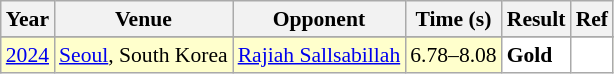<table class="sortable wikitable" style="font-size: 90%;">
<tr>
<th>Year</th>
<th>Venue</th>
<th>Opponent</th>
<th>Time (s)</th>
<th>Result</th>
<th>Ref</th>
</tr>
<tr>
</tr>
<tr style="background:#ffffcc">
<td align="center"><a href='#'>2024</a></td>
<td align="left"><a href='#'>Seoul</a>, South Korea</td>
<td align="left"> <a href='#'>Rajiah Sallsabillah</a></td>
<td align="left">6.78–8.08</td>
<td style="text-align:left; background:white"> <strong>Gold</strong></td>
<td style="text-align:center; background:white"></td>
</tr>
</table>
